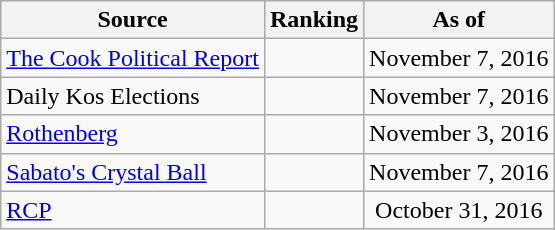<table class="wikitable" style="text-align:center">
<tr>
<th>Source</th>
<th>Ranking</th>
<th>As of</th>
</tr>
<tr>
<td align=left><a href='#'>The Cook Political Report</a></td>
<td></td>
<td>November 7, 2016</td>
</tr>
<tr>
<td align=left>Daily Kos Elections</td>
<td></td>
<td>November 7, 2016</td>
</tr>
<tr>
<td align=left><a href='#'>Rothenberg</a></td>
<td></td>
<td>November 3, 2016</td>
</tr>
<tr>
<td align=left><a href='#'>Sabato's Crystal Ball</a></td>
<td></td>
<td>November 7, 2016</td>
</tr>
<tr>
<td align="left"><a href='#'>RCP</a></td>
<td></td>
<td>October 31, 2016</td>
</tr>
</table>
